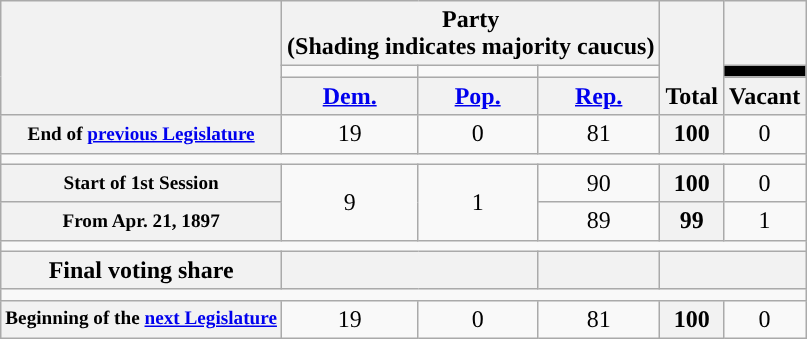<table class=wikitable style="text-align:center">
<tr style="vertical-align:bottom;">
<th rowspan=3></th>
<th colspan=3>Party <div>(Shading indicates majority caucus)</div></th>
<th rowspan=3>Total</th>
<th></th>
</tr>
<tr style="height:5px">
<td style="background-color:"></td>
<td style="background-color:"></td>
<td style="background-color:"></td>
<td style="background:black;"></td>
</tr>
<tr>
<th><a href='#'>Dem.</a></th>
<th><a href='#'>Pop.</a></th>
<th><a href='#'>Rep.</a></th>
<th>Vacant</th>
</tr>
<tr>
<th style="font-size:80%;">End of <a href='#'>previous Legislature</a></th>
<td>19</td>
<td>0</td>
<td>81</td>
<th>100</th>
<td>0</td>
</tr>
<tr>
<td colspan=6></td>
</tr>
<tr>
<th style="font-size:80%;">Start of 1st Session</th>
<td rowspan="2">9</td>
<td rowspan="2">1</td>
<td>90</td>
<th>100</th>
<td>0</td>
</tr>
<tr>
<th style="font-size:80%;">From Apr. 21, 1897</th>
<td>89</td>
<th>99</th>
<td>1</td>
</tr>
<tr>
<td colspan=6></td>
</tr>
<tr>
<th>Final voting share</th>
<th colspan=2></th>
<th></th>
<th colspan=2></th>
</tr>
<tr>
<td colspan=6></td>
</tr>
<tr>
<th style="font-size:80%;">Beginning of the <a href='#'>next Legislature</a></th>
<td>19</td>
<td>0</td>
<td>81</td>
<th>100</th>
<td>0</td>
</tr>
</table>
